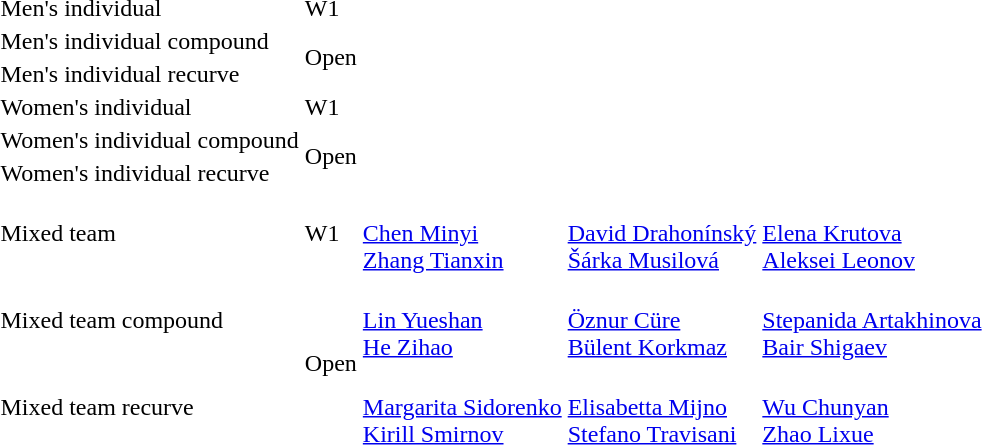<table>
<tr>
<td>Men's individual<br></td>
<td>W1</td>
<td></td>
<td></td>
<td></td>
</tr>
<tr>
<td>Men's individual compound<br></td>
<td rowspan=2>Open</td>
<td></td>
<td></td>
<td></td>
</tr>
<tr>
<td>Men's individual recurve<br></td>
<td></td>
<td></td>
<td></td>
</tr>
<tr>
<td>Women's individual<br></td>
<td>W1</td>
<td></td>
<td></td>
<td></td>
</tr>
<tr>
<td nowrap>Women's individual compound<br></td>
<td rowspan=2>Open</td>
<td></td>
<td></td>
<td></td>
</tr>
<tr>
<td>Women's individual recurve<br></td>
<td></td>
<td></td>
<td></td>
</tr>
<tr>
<td>Mixed team<br></td>
<td>W1</td>
<td><br><a href='#'>Chen Minyi</a><br><a href='#'>Zhang Tianxin</a></td>
<td><br><a href='#'>David Drahonínský</a><br><a href='#'>Šárka Musilová</a></td>
<td><br><a href='#'>Elena Krutova</a><br><a href='#'>Aleksei Leonov</a></td>
</tr>
<tr>
<td>Mixed team compound<br></td>
<td rowspan=2>Open</td>
<td><br><a href='#'>Lin Yueshan</a><br><a href='#'>He Zihao</a></td>
<td><br><a href='#'>Öznur Cüre</a><br><a href='#'>Bülent Korkmaz</a></td>
<td><br><a href='#'>Stepanida Artakhinova</a><br><a href='#'>Bair Shigaev</a></td>
</tr>
<tr>
<td>Mixed team recurve<br></td>
<td><br><a href='#'>Margarita Sidorenko</a><br><a href='#'>Kirill Smirnov</a></td>
<td><br><a href='#'>Elisabetta Mijno</a><br><a href='#'>Stefano Travisani</a></td>
<td><br><a href='#'>Wu Chunyan</a><br><a href='#'>Zhao Lixue</a></td>
</tr>
</table>
